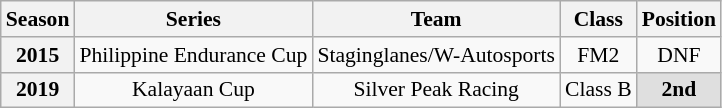<table class="wikitable" style="font-size: 90%; text-align:center">
<tr>
<th>Season</th>
<th>Series</th>
<th>Team</th>
<th>Class</th>
<th>Position</th>
</tr>
<tr>
<th>2015</th>
<td>Philippine Endurance Cup</td>
<td>Staginglanes/W-Autosports</td>
<td>FM2</td>
<td>DNF</td>
</tr>
<tr>
<th>2019</th>
<td>Kalayaan Cup</td>
<td>Silver Peak Racing</td>
<td>Class B</td>
<td style="background:#dfdfdf;"><strong>2nd</strong></td>
</tr>
</table>
